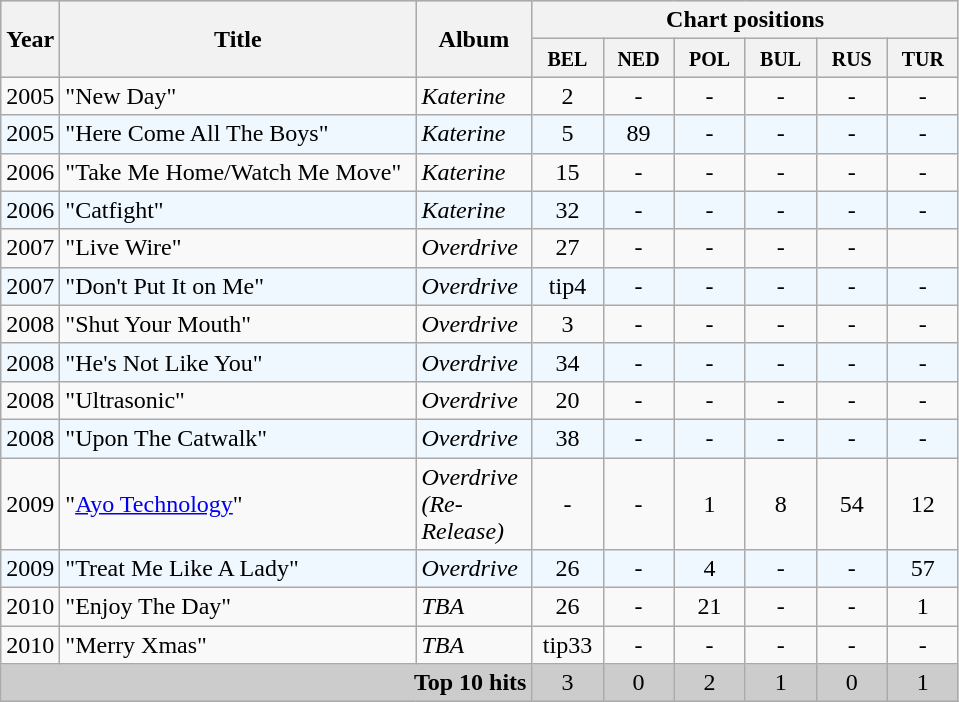<table class="wikitable"|width=100%>
<tr bgcolor="#CCCCCC">
<th width="28" rowspan="2">Year</th>
<th width="230" rowspan="2">Title</th>
<th width="70" rowspan="2">Album</th>
<th colspan="6">Chart positions</th>
</tr>
<tr bgcolor="#CCCCCC">
<th width="40"><small>BEL</small></th>
<th width="40"><small>NED</small></th>
<th width="40"><small>POL</small></th>
<th width="40"><small>BUL</small></th>
<th width="40"><small>RUS</small></th>
<th width="40"><small>TUR</small></th>
</tr>
<tr>
<td align="left">2005</td>
<td align="left">"New Day"</td>
<td align="left"><em>Katerine</em></td>
<td align="center">2</td>
<td align="center">-</td>
<td align="center">-</td>
<td align="center">-</td>
<td align="center">-</td>
<td align="center">-</td>
</tr>
<tr bgcolor="#F0F8FF">
<td align="left">2005</td>
<td align="left">"Here Come All The Boys"</td>
<td align="left"><em>Katerine</em></td>
<td align="center">5</td>
<td align="center">89</td>
<td align="center">-</td>
<td align="center">-</td>
<td align="center">-</td>
<td align="center">-</td>
</tr>
<tr>
<td align="left">2006</td>
<td align="left">"Take Me Home/Watch Me Move"</td>
<td align="left"><em>Katerine</em></td>
<td align="center">15</td>
<td align="center">-</td>
<td align="center">-</td>
<td align="center">-</td>
<td align="center">-</td>
<td align="center">-</td>
</tr>
<tr bgcolor="#F0F8FF">
<td align="left">2006</td>
<td align="left">"Catfight"</td>
<td align="left"><em>Katerine</em></td>
<td align="center">32</td>
<td align="center">-</td>
<td align="center">-</td>
<td align="center">-</td>
<td align="center">-</td>
<td align="center">-</td>
</tr>
<tr>
<td align="left">2007</td>
<td align="left">"Live Wire"</td>
<td align="left"><em>Overdrive</em></td>
<td align="center">27</td>
<td align="center">-</td>
<td align="center">-</td>
<td align="center">-</td>
<td align="center">-</td>
</tr>
<tr bgcolor="#F0F8FF">
<td align="left">2007</td>
<td align="left">"Don't Put It on Me"</td>
<td align="left"><em>Overdrive</em></td>
<td align="center">tip4</td>
<td align="center">-</td>
<td align="center">-</td>
<td align="center">-</td>
<td align="center">-</td>
<td align="center">-</td>
</tr>
<tr>
<td align="left">2008</td>
<td align="left">"Shut Your Mouth"</td>
<td align="left"><em>Overdrive</em></td>
<td align="center">3</td>
<td align="center">-</td>
<td align="center">-</td>
<td align="center">-</td>
<td align="center">-</td>
<td align="center">-</td>
</tr>
<tr bgcolor="#F0F8FF">
<td align="left">2008</td>
<td align="left">"He's Not Like You"</td>
<td align="left"><em>Overdrive</em></td>
<td align="center">34</td>
<td align="center">-</td>
<td align="center">-</td>
<td align="center">-</td>
<td align="center">-</td>
<td align="center">-</td>
</tr>
<tr>
<td align="left">2008</td>
<td align="left">"Ultrasonic"</td>
<td align="left"><em>Overdrive</em></td>
<td align="center">20</td>
<td align="center">-</td>
<td align="center">-</td>
<td align="center">-</td>
<td align="center">-</td>
<td align="center">-</td>
</tr>
<tr bgcolor="#F0F8FF">
<td align="left">2008</td>
<td align="left">"Upon The Catwalk"</td>
<td align="left"><em>Overdrive</em></td>
<td align="center">38</td>
<td align="center">-</td>
<td align="center">-</td>
<td align="center">-</td>
<td align="center">-</td>
<td align="center">-</td>
</tr>
<tr>
<td align="left">2009</td>
<td align="left">"<a href='#'>Ayo Technology</a>"</td>
<td align="left"><em>Overdrive (Re-Release)</em></td>
<td align="center">-</td>
<td align="center">-</td>
<td align="center">1</td>
<td align="center">8</td>
<td align="center">54</td>
<td align="center">12</td>
</tr>
<tr bgcolor="#F0F8FF">
<td align="left">2009</td>
<td align="left">"Treat Me Like A Lady"</td>
<td align="left"><em>Overdrive</em></td>
<td align="center">26</td>
<td align="center">-</td>
<td align="center">4</td>
<td align="center">-</td>
<td align="center">-</td>
<td align="center">57</td>
</tr>
<tr>
<td align="left">2010</td>
<td align="left">"Enjoy The Day"</td>
<td align="left"><em>TBA</em></td>
<td align="center">26</td>
<td align="center">-</td>
<td align="center">21</td>
<td align="center">-</td>
<td align="center">-</td>
<td align="center">1</td>
</tr>
<tr>
<td align="left">2010</td>
<td align="left">"Merry Xmas"</td>
<td align="left"><em>TBA</em></td>
<td align="center">tip33</td>
<td align="center">-</td>
<td align="center">-</td>
<td align="center">-</td>
<td align="center">-</td>
<td align="center">-</td>
</tr>
<tr bgcolor="#CCCCCC">
<td align="right" colspan="3"><strong>Top 10 hits</strong></td>
<td align="center">3</td>
<td align="center">0</td>
<td align="center">2</td>
<td align="center">1</td>
<td align="center">0</td>
<td align="center">1</td>
</tr>
</table>
